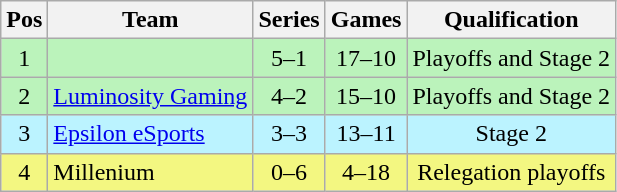<table class="wikitable" style="text-align:middle">
<tr>
<th>Pos</th>
<th>Team</th>
<th>Series</th>
<th>Games</th>
<th>Qualification</th>
</tr>
<tr>
<td style="text-align:center; background:#BBF3BB;">1</td>
<td style="text-align:left; background:#BBF3BB;"></td>
<td style="text-align:center; background:#BBF3BB;">5–1</td>
<td style="text-align:center; background:#BBF3BB;">17–10</td>
<td style="text-align:center; background:#BBF3BB;">Playoffs and Stage 2</td>
</tr>
<tr>
<td style="text-align:center; background:#BBF3BB;">2</td>
<td style="text-align:left; background:#BBF3BB;"><a href='#'>Luminosity Gaming</a></td>
<td style="text-align:center; background:#BBF3BB;">4–2</td>
<td style="text-align:center; background:#BBF3BB;">15–10</td>
<td style="text-align:center; background:#BBF3BB;">Playoffs and Stage 2</td>
</tr>
<tr>
<td style="text-align:center; background:#BBF3FF;">3</td>
<td style="text-align:left; background:#BBF3FF;"><a href='#'>Epsilon eSports</a></td>
<td style="text-align:center; background:#BBF3FF;">3–3</td>
<td style="text-align:center; background:#BBF3FF;">13–11</td>
<td style="text-align:center; background:#BBF3FF;">Stage 2</td>
</tr>
<tr>
<td style="text-align:center; background:#F3F781;">4</td>
<td style="text-align:left; background:#F3F781;">Millenium</td>
<td style="text-align:center; background:#F3F781;">0–6</td>
<td style="text-align:center; background:#F3F781;">4–18</td>
<td style="text-align:center; background:#F3F781;">Relegation playoffs</td>
</tr>
</table>
